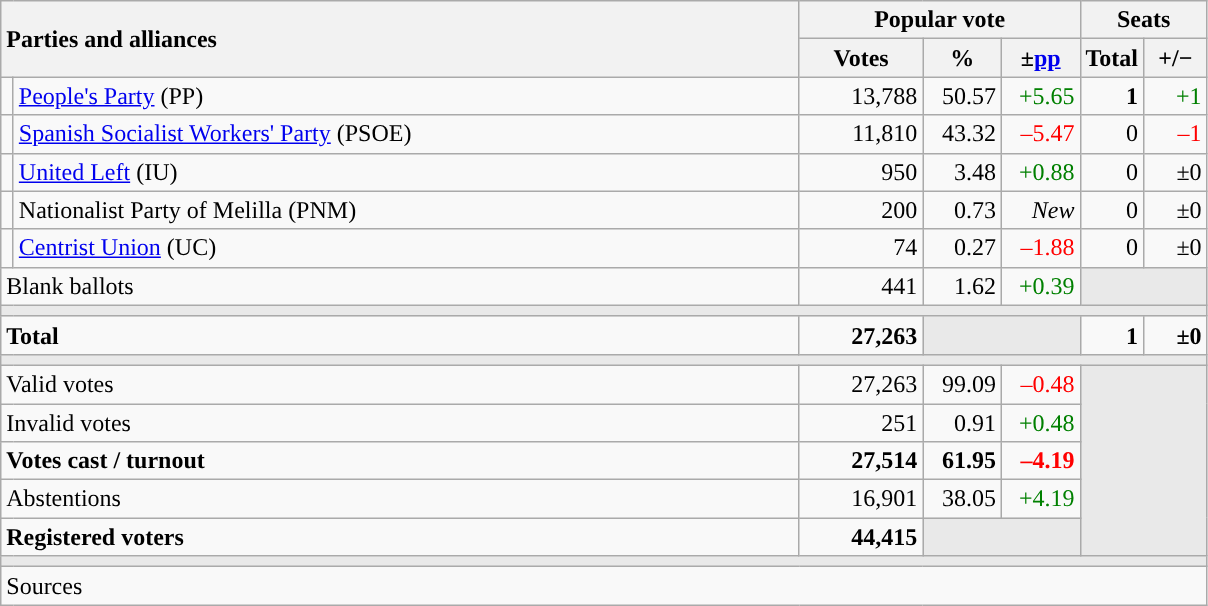<table class="wikitable" style="text-align:right;">
<tr>
<th style="text-align:left;" rowspan="2" colspan="2" width="525">Parties and alliances</th>
<th colspan="3">Popular vote</th>
<th colspan="2">Seats</th>
</tr>
<tr>
<th width="75">Votes</th>
<th width="45">%</th>
<th width="45">±<a href='#'>pp</a></th>
<th width="35">Total</th>
<th width="35">+/−</th>
</tr>
<tr>
<td width="1" style="color:inherit;background:"></td>
<td align="left"><a href='#'>People's Party</a> (PP)</td>
<td>13,788</td>
<td>50.57</td>
<td style="color:green;">+5.65</td>
<td><strong>1</strong></td>
<td style="color:green;">+1</td>
</tr>
<tr>
<td style="color:inherit;background:"></td>
<td align="left"><a href='#'>Spanish Socialist Workers' Party</a> (PSOE)</td>
<td>11,810</td>
<td>43.32</td>
<td style="color:red;">–5.47</td>
<td>0</td>
<td style="color:red;">–1</td>
</tr>
<tr>
<td style="color:inherit;background:"></td>
<td align="left"><a href='#'>United Left</a> (IU)</td>
<td>950</td>
<td>3.48</td>
<td style="color:green;">+0.88</td>
<td>0</td>
<td>±0</td>
</tr>
<tr>
<td style="color:inherit;background:"></td>
<td align="left">Nationalist Party of Melilla (PNM)</td>
<td>200</td>
<td>0.73</td>
<td><em>New</em></td>
<td>0</td>
<td>±0</td>
</tr>
<tr>
<td style="color:inherit;background:"></td>
<td align="left"><a href='#'>Centrist Union</a> (UC)</td>
<td>74</td>
<td>0.27</td>
<td style="color:red;">–1.88</td>
<td>0</td>
<td>±0</td>
</tr>
<tr>
<td align="left" colspan="2">Blank ballots</td>
<td>441</td>
<td>1.62</td>
<td style="color:green;">+0.39</td>
<td bgcolor="#E9E9E9" colspan="2"></td>
</tr>
<tr>
<td colspan="7" bgcolor="#E9E9E9"></td>
</tr>
<tr style="font-weight:bold;">
<td align="left" colspan="2">Total</td>
<td>27,263</td>
<td bgcolor="#E9E9E9" colspan="2"></td>
<td>1</td>
<td>±0</td>
</tr>
<tr>
<td colspan="7" bgcolor="#E9E9E9"></td>
</tr>
<tr>
<td align="left" colspan="2">Valid votes</td>
<td>27,263</td>
<td>99.09</td>
<td style="color:red;">–0.48</td>
<td bgcolor="#E9E9E9" colspan="2" rowspan="5"></td>
</tr>
<tr>
<td align="left" colspan="2">Invalid votes</td>
<td>251</td>
<td>0.91</td>
<td style="color:green;">+0.48</td>
</tr>
<tr style="font-weight:bold;">
<td align="left" colspan="2">Votes cast / turnout</td>
<td>27,514</td>
<td>61.95</td>
<td style="color:red;">–4.19</td>
</tr>
<tr>
<td align="left" colspan="2">Abstentions</td>
<td>16,901</td>
<td>38.05</td>
<td style="color:green;">+4.19</td>
</tr>
<tr style="font-weight:bold;">
<td align="left" colspan="2">Registered voters</td>
<td>44,415</td>
<td bgcolor="#E9E9E9" colspan="2"></td>
</tr>
<tr>
<td colspan="7" bgcolor="#E9E9E9"></td>
</tr>
<tr>
<td align="left" colspan="7">Sources</td>
</tr>
</table>
